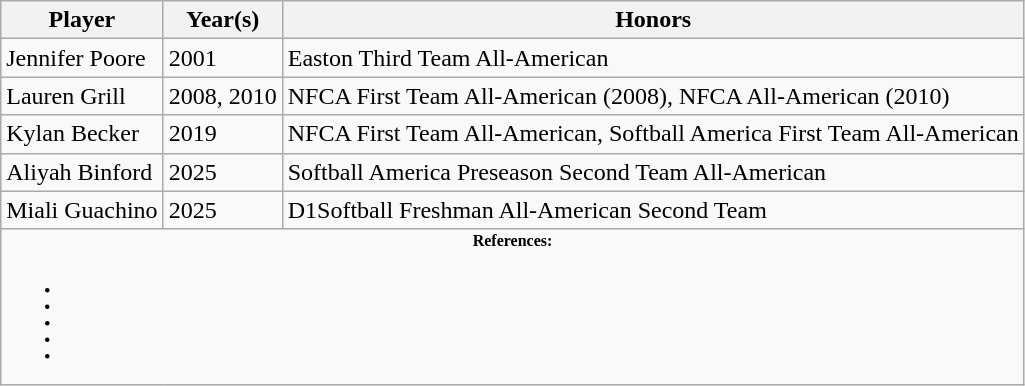<table class="wikitable">
<tr>
<th>Player</th>
<th>Year(s)</th>
<th>Honors</th>
</tr>
<tr>
<td>Jennifer Poore</td>
<td>2001</td>
<td>Easton Third Team All-American</td>
</tr>
<tr>
<td>Lauren Grill</td>
<td>2008, 2010</td>
<td>NFCA First Team All-American (2008), NFCA All-American (2010)</td>
</tr>
<tr>
<td>Kylan Becker</td>
<td>2019</td>
<td>NFCA First Team All-American, Softball America First Team All-American</td>
</tr>
<tr>
<td>Aliyah Binford</td>
<td>2025</td>
<td>Softball America Preseason Second Team All-American</td>
</tr>
<tr>
<td>Miali Guachino</td>
<td>2025</td>
<td>D1Softball Freshman All-American Second Team</td>
</tr>
<tr>
<td colspan="3" style="font-size: 8pt; text-align: center;"><strong>References:</strong><br><br><ul><li><br></li><li><br></li><li><br></li><li><br></li><li></li></ul></td>
</tr>
</table>
